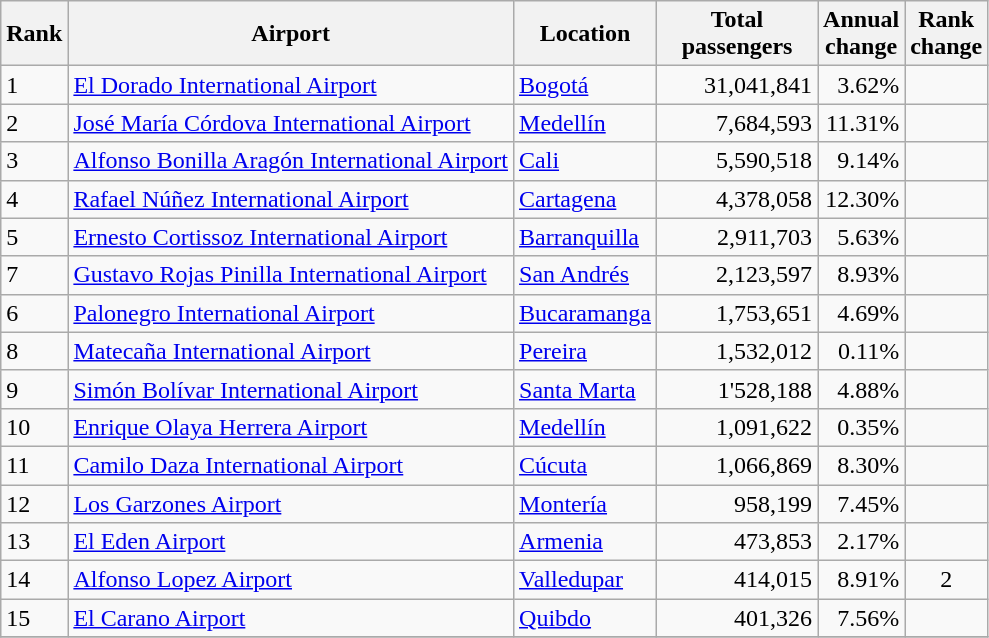<table class="wikitable">
<tr>
<th>Rank</th>
<th>Airport</th>
<th>Location</th>
<th style="width:100px">Total<br>passengers</th>
<th>Annual<br>change</th>
<th>Rank<br>change</th>
</tr>
<tr>
<td>1</td>
<td><a href='#'>El Dorado International Airport</a></td>
<td><a href='#'>Bogotá</a></td>
<td align="right">31,041,841</td>
<td align="right">3.62%</td>
<td align="center"></td>
</tr>
<tr>
<td>2</td>
<td><a href='#'>José María Córdova International Airport</a></td>
<td><a href='#'>Medellín</a></td>
<td align="right">7,684,593</td>
<td align="right">11.31%</td>
<td align="center"></td>
</tr>
<tr>
<td>3</td>
<td><a href='#'>Alfonso Bonilla Aragón International Airport</a></td>
<td><a href='#'>Cali</a></td>
<td align="right">5,590,518</td>
<td align="right">9.14%</td>
<td align="center"></td>
</tr>
<tr>
<td>4</td>
<td><a href='#'>Rafael Núñez International Airport</a></td>
<td><a href='#'>Cartagena</a></td>
<td align="right">4,378,058</td>
<td align="right">12.30%</td>
<td align="center"></td>
</tr>
<tr>
<td>5</td>
<td><a href='#'>Ernesto Cortissoz International Airport</a></td>
<td><a href='#'>Barranquilla</a></td>
<td align="right">2,911,703</td>
<td align="right">5.63%</td>
<td align="center"></td>
</tr>
<tr>
<td>7</td>
<td><a href='#'>Gustavo Rojas Pinilla International Airport</a></td>
<td><a href='#'>San Andrés</a></td>
<td align="right">2,123,597</td>
<td align="right">8.93%</td>
<td align="center"></td>
</tr>
<tr>
<td>6</td>
<td><a href='#'>Palonegro International Airport</a></td>
<td><a href='#'>Bucaramanga</a></td>
<td align="right">1,753,651</td>
<td align="right">4.69%</td>
<td align="center"></td>
</tr>
<tr>
<td>8</td>
<td><a href='#'>Matecaña International Airport</a></td>
<td><a href='#'>Pereira</a></td>
<td align="right">1,532,012</td>
<td align="right">0.11%</td>
<td align="center"></td>
</tr>
<tr>
<td>9</td>
<td><a href='#'>Simón Bolívar International Airport</a></td>
<td><a href='#'>Santa Marta</a></td>
<td align="right">1'528,188</td>
<td align="right">4.88%</td>
<td align="center"></td>
</tr>
<tr>
<td>10</td>
<td><a href='#'>Enrique Olaya Herrera Airport</a></td>
<td><a href='#'>Medellín</a></td>
<td align="right">1,091,622</td>
<td align="right">0.35%</td>
<td align="center"></td>
</tr>
<tr>
<td>11</td>
<td><a href='#'>Camilo Daza International Airport</a></td>
<td><a href='#'>Cúcuta</a></td>
<td align="right">1,066,869</td>
<td align="right">8.30%</td>
<td align="center"></td>
</tr>
<tr>
<td>12</td>
<td><a href='#'>Los Garzones Airport</a></td>
<td><a href='#'>Montería</a></td>
<td align="right">958,199</td>
<td align="right">7.45%</td>
<td align="center"></td>
</tr>
<tr>
<td>13</td>
<td><a href='#'>El Eden Airport</a></td>
<td><a href='#'>Armenia</a></td>
<td align="right">473,853</td>
<td align="right">2.17%</td>
<td align="center"></td>
</tr>
<tr>
<td>14</td>
<td><a href='#'>Alfonso Lopez Airport</a></td>
<td><a href='#'>Valledupar</a></td>
<td align="right">414,015</td>
<td align="right">8.91%</td>
<td align="center">2</td>
</tr>
<tr>
<td>15</td>
<td><a href='#'>El Carano Airport</a></td>
<td><a href='#'>Quibdo</a></td>
<td align="right">401,326</td>
<td align="right">7.56%</td>
<td align="center"></td>
</tr>
<tr>
</tr>
</table>
